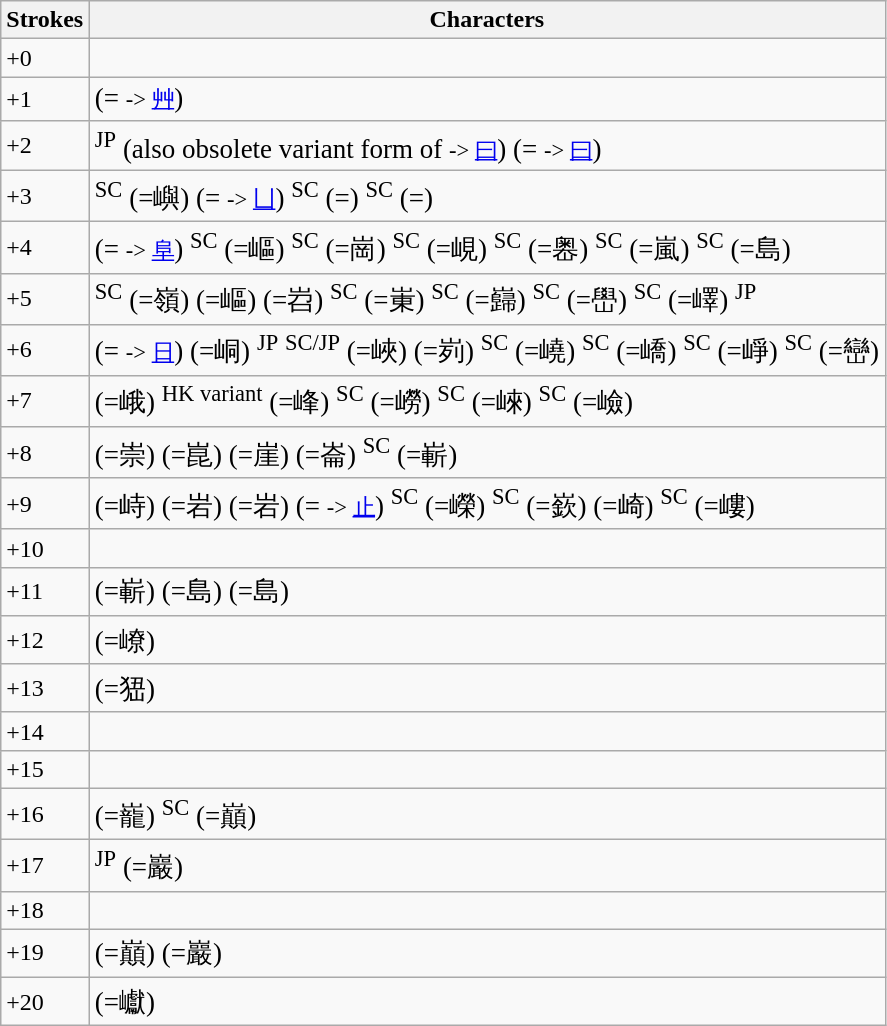<table class="wikitable">
<tr>
<th>Strokes</th>
<th>Characters</th>
</tr>
<tr>
<td>+0</td>
<td style="font-size: large;"></td>
</tr>
<tr>
<td>+1</td>
<td style="font-size: large;"> (= <small>-> <a href='#'>艸</a></small>) </td>
</tr>
<tr>
<td>+2</td>
<td style="font-size: large;">   <sup>JP</sup> (also obsolete variant form of  <small>-> <a href='#'>曰</a></small>)  (= <small>-> <a href='#'>曰</a></small>)</td>
</tr>
<tr>
<td>+3</td>
<td style="font-size: large;">       <sup>SC</sup> (=嶼)  (= <small>-> <a href='#'>凵</a></small>) <sup>SC</sup> (=) <sup>SC</sup> (=) </td>
</tr>
<tr>
<td>+4</td>
<td style="font-size: large;">  (= <small>-> <a href='#'>阜</a></small>)                <sup>SC</sup> (=嶇) <sup>SC</sup> (=崗) <sup>SC</sup> (=峴) <sup>SC</sup> (=嶴) <sup>SC</sup> (=嵐) <sup>SC</sup> (=島) </td>
</tr>
<tr>
<td>+5</td>
<td style="font-size: large;">                <sup>SC</sup> (=嶺)        (=嶇)      (=岧)    <sup>SC</sup> (=崬)  <sup>SC</sup> (=巋)    <sup>SC</sup> (=嶨) <sup>SC</sup> (=嶧) <sup>JP</sup></td>
</tr>
<tr>
<td>+6</td>
<td style="font-size: large;">                 (= <small>-> <a href='#'>日</a></small>)         (=峒)   <sup>JP</sup> <sup>SC/JP</sup> (=峽)  (=峛) <sup>SC</sup> (=嶢) <sup>SC</sup> (=嶠) <sup>SC</sup> (=崢) <sup>SC</sup> (=巒) </td>
</tr>
<tr>
<td>+7</td>
<td style="font-size: large;">  (=峨)      <sup>HK variant</sup> (=峰)                   <sup>SC</sup> (=嶗) <sup>SC</sup> (=崍) <sup>SC</sup> (=嶮) </td>
</tr>
<tr>
<td>+8</td>
<td style="font-size: large;">   (=崇)         (=崑)      (=崖)    (=崙)                     <sup>SC</sup> (=嶄)   </td>
</tr>
<tr>
<td>+9</td>
<td style="font-size: large;">           (=峙)                       (=岩)  (=岩)     (= <small>-> <a href='#'>止</a></small>) <sup>SC</sup> (=嶸)  <sup>SC</sup> (=嶔)   (=崎) <sup>SC</sup> (=嶁)</td>
</tr>
<tr>
<td>+10</td>
<td style="font-size: large;">                         </td>
</tr>
<tr>
<td>+11</td>
<td style="font-size: large;">             (=嶄)         (=島)  (=島)  </td>
</tr>
<tr>
<td>+12</td>
<td style="font-size: large;">            (=嶛)           </td>
</tr>
<tr>
<td>+13</td>
<td style="font-size: large;">    (=峱)             </td>
</tr>
<tr>
<td>+14</td>
<td style="font-size: large;">       </td>
</tr>
<tr>
<td>+15</td>
<td style="font-size: large;">  </td>
</tr>
<tr>
<td>+16</td>
<td style="font-size: large;">   (=巃) <sup>SC</sup> (=巔)</td>
</tr>
<tr>
<td>+17</td>
<td style="font-size: large;">      <sup>JP</sup> (=巖)</td>
</tr>
<tr>
<td>+18</td>
<td style="font-size: large;">  </td>
</tr>
<tr>
<td>+19</td>
<td style="font-size: large;">    (=巔)    (=巖)</td>
</tr>
<tr>
<td>+20</td>
<td style="font-size: large;">    (=巘)</td>
</tr>
</table>
